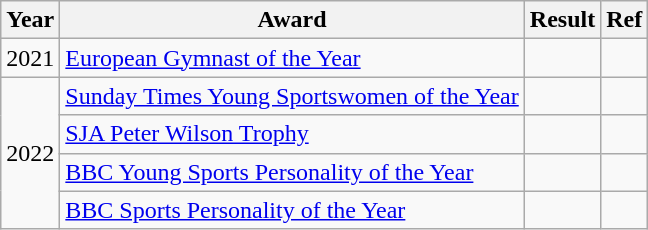<table class="wikitable">
<tr>
<th>Year</th>
<th>Award</th>
<th>Result</th>
<th>Ref</th>
</tr>
<tr>
<td rowspan="1">2021</td>
<td><a href='#'>European Gymnast of the Year</a></td>
<td></td>
<td></td>
</tr>
<tr>
<td rowspan="4">2022</td>
<td><a href='#'>Sunday Times Young Sportswomen of the Year</a></td>
<td></td>
<td></td>
</tr>
<tr>
<td><a href='#'>SJA Peter Wilson Trophy</a></td>
<td></td>
<td></td>
</tr>
<tr>
<td><a href='#'>BBC Young Sports Personality of the Year</a></td>
<td></td>
<td></td>
</tr>
<tr>
<td><a href='#'>BBC Sports Personality of the Year</a></td>
<td></td>
<td></td>
</tr>
</table>
